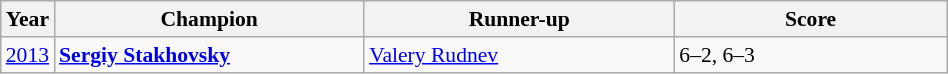<table class="wikitable" style="font-size:90%">
<tr>
<th>Year</th>
<th width="200">Champion</th>
<th width="200">Runner-up</th>
<th width="175">Score</th>
</tr>
<tr>
<td><a href='#'>2013</a></td>
<td> <strong><a href='#'>Sergiy Stakhovsky</a></strong></td>
<td> <a href='#'>Valery Rudnev</a></td>
<td>6–2, 6–3</td>
</tr>
</table>
